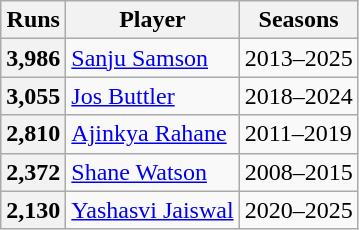<table class="wikitable">
<tr>
<th>Runs</th>
<th>Player</th>
<th>Seasons</th>
</tr>
<tr>
<th>3,986</th>
<td><a href='#'>Sanju Samson</a></td>
<td>2013–2025</td>
</tr>
<tr>
<th>3,055</th>
<td><a href='#'>Jos Buttler</a></td>
<td>2018–2024</td>
</tr>
<tr>
<th>2,810</th>
<td><a href='#'>Ajinkya Rahane</a></td>
<td>2011–2019</td>
</tr>
<tr>
<th>2,372</th>
<td><a href='#'>Shane Watson</a></td>
<td>2008–2015</td>
</tr>
<tr>
<th>2,130</th>
<td><a href='#'>Yashasvi Jaiswal</a></td>
<td>2020–2025</td>
</tr>
</table>
